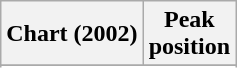<table class="wikitable sortable plainrowheaders">
<tr>
<th>Chart (2002)</th>
<th>Peak<br>position</th>
</tr>
<tr>
</tr>
<tr>
</tr>
<tr>
</tr>
</table>
